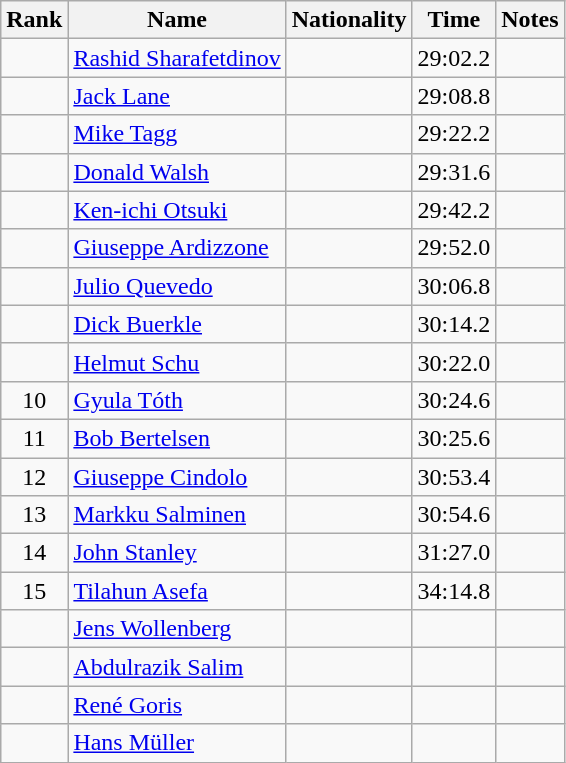<table class="wikitable sortable" style="text-align:center">
<tr>
<th>Rank</th>
<th>Name</th>
<th>Nationality</th>
<th>Time</th>
<th>Notes</th>
</tr>
<tr>
<td></td>
<td align=left><a href='#'>Rashid Sharafetdinov</a></td>
<td align=left></td>
<td>29:02.2</td>
<td></td>
</tr>
<tr>
<td></td>
<td align=left><a href='#'>Jack Lane</a></td>
<td align=left></td>
<td>29:08.8</td>
<td></td>
</tr>
<tr>
<td></td>
<td align=left><a href='#'>Mike Tagg</a></td>
<td align=left></td>
<td>29:22.2</td>
<td></td>
</tr>
<tr>
<td></td>
<td align=left><a href='#'>Donald Walsh</a></td>
<td align=left></td>
<td>29:31.6</td>
<td></td>
</tr>
<tr>
<td></td>
<td align=left><a href='#'>Ken-ichi Otsuki</a></td>
<td align=left></td>
<td>29:42.2</td>
<td></td>
</tr>
<tr>
<td></td>
<td align=left><a href='#'>Giuseppe Ardizzone</a></td>
<td align=left></td>
<td>29:52.0</td>
<td></td>
</tr>
<tr>
<td></td>
<td align=left><a href='#'>Julio Quevedo</a></td>
<td align=left></td>
<td>30:06.8</td>
<td></td>
</tr>
<tr>
<td></td>
<td align=left><a href='#'>Dick Buerkle</a></td>
<td align=left></td>
<td>30:14.2</td>
<td></td>
</tr>
<tr>
<td></td>
<td align=left><a href='#'>Helmut Schu</a></td>
<td align=left></td>
<td>30:22.0</td>
<td></td>
</tr>
<tr>
<td>10</td>
<td align=left><a href='#'>Gyula Tóth</a></td>
<td align=left></td>
<td>30:24.6</td>
<td></td>
</tr>
<tr>
<td>11</td>
<td align=left><a href='#'>Bob Bertelsen</a></td>
<td align=left></td>
<td>30:25.6</td>
<td></td>
</tr>
<tr>
<td>12</td>
<td align=left><a href='#'>Giuseppe Cindolo</a></td>
<td align=left></td>
<td>30:53.4</td>
<td></td>
</tr>
<tr>
<td>13</td>
<td align=left><a href='#'>Markku Salminen</a></td>
<td align=left></td>
<td>30:54.6</td>
<td></td>
</tr>
<tr>
<td>14</td>
<td align=left><a href='#'>John Stanley</a></td>
<td align=left></td>
<td>31:27.0</td>
<td></td>
</tr>
<tr>
<td>15</td>
<td align=left><a href='#'>Tilahun Asefa</a></td>
<td align=left></td>
<td>34:14.8</td>
<td></td>
</tr>
<tr>
<td></td>
<td align=left><a href='#'>Jens Wollenberg</a></td>
<td align=left></td>
<td></td>
<td></td>
</tr>
<tr>
<td></td>
<td align=left><a href='#'>Abdulrazik Salim</a></td>
<td align=left></td>
<td></td>
<td></td>
</tr>
<tr>
<td></td>
<td align=left><a href='#'>René Goris</a></td>
<td align=left></td>
<td></td>
<td></td>
</tr>
<tr>
<td></td>
<td align=left><a href='#'>Hans Müller</a></td>
<td align=left></td>
<td></td>
<td></td>
</tr>
</table>
